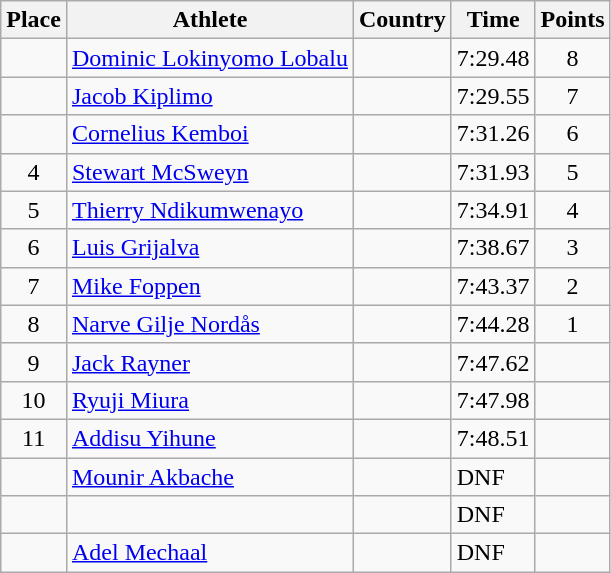<table class="wikitable">
<tr>
<th>Place</th>
<th>Athlete</th>
<th>Country</th>
<th>Time</th>
<th>Points</th>
</tr>
<tr>
<td align=center></td>
<td><a href='#'>Dominic Lokinyomo Lobalu</a></td>
<td></td>
<td>7:29.48</td>
<td align=center>8</td>
</tr>
<tr>
<td align=center></td>
<td><a href='#'>Jacob Kiplimo</a></td>
<td></td>
<td>7:29.55</td>
<td align=center>7</td>
</tr>
<tr>
<td align=center></td>
<td><a href='#'>Cornelius Kemboi</a></td>
<td></td>
<td>7:31.26</td>
<td align=center>6</td>
</tr>
<tr>
<td align=center>4</td>
<td><a href='#'>Stewart McSweyn</a></td>
<td></td>
<td>7:31.93</td>
<td align=center>5</td>
</tr>
<tr>
<td align=center>5</td>
<td><a href='#'>Thierry Ndikumwenayo</a></td>
<td></td>
<td>7:34.91</td>
<td align=center>4</td>
</tr>
<tr>
<td align=center>6</td>
<td><a href='#'>Luis Grijalva</a></td>
<td></td>
<td>7:38.67</td>
<td align=center>3</td>
</tr>
<tr>
<td align=center>7</td>
<td><a href='#'>Mike Foppen</a></td>
<td></td>
<td>7:43.37</td>
<td align=center>2</td>
</tr>
<tr>
<td align=center>8</td>
<td><a href='#'>Narve Gilje Nordås</a></td>
<td></td>
<td>7:44.28</td>
<td align=center>1</td>
</tr>
<tr>
<td align=center>9</td>
<td><a href='#'>Jack Rayner</a></td>
<td></td>
<td>7:47.62</td>
<td align=center></td>
</tr>
<tr>
<td align=center>10</td>
<td><a href='#'>Ryuji Miura</a></td>
<td></td>
<td>7:47.98</td>
<td align=center></td>
</tr>
<tr>
<td align=center>11</td>
<td><a href='#'>Addisu Yihune</a></td>
<td></td>
<td>7:48.51</td>
<td align=center></td>
</tr>
<tr>
<td align=center></td>
<td><a href='#'>Mounir Akbache</a></td>
<td></td>
<td>DNF</td>
<td align=center></td>
</tr>
<tr>
<td align=center></td>
<td></td>
<td></td>
<td>DNF</td>
<td align=center></td>
</tr>
<tr>
<td align=center></td>
<td><a href='#'>Adel Mechaal</a></td>
<td></td>
<td>DNF</td>
<td align=center></td>
</tr>
</table>
